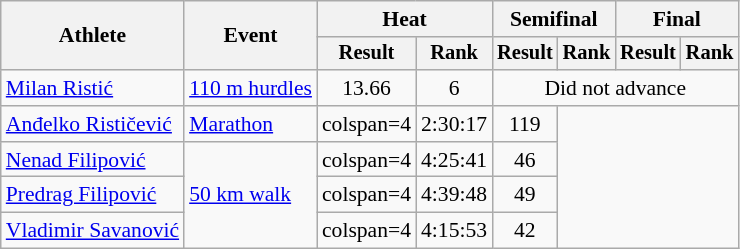<table class="wikitable" style="font-size:90%">
<tr>
<th rowspan="2">Athlete</th>
<th rowspan="2">Event</th>
<th colspan="2">Heat</th>
<th colspan="2">Semifinal</th>
<th colspan="2">Final</th>
</tr>
<tr style="font-size:95%">
<th>Result</th>
<th>Rank</th>
<th>Result</th>
<th>Rank</th>
<th>Result</th>
<th>Rank</th>
</tr>
<tr align=center>
<td align=left><a href='#'>Milan Ristić</a></td>
<td align=left><a href='#'>110 m hurdles</a></td>
<td>13.66</td>
<td>6</td>
<td colspan=4>Did not advance</td>
</tr>
<tr align=center>
<td align=left><a href='#'>Anđelko Rističević</a></td>
<td align=left><a href='#'>Marathon</a></td>
<td>colspan=4 </td>
<td>2:30:17</td>
<td>119</td>
</tr>
<tr align=center>
<td align=left><a href='#'>Nenad Filipović</a></td>
<td align=left rowspan=3><a href='#'>50 km walk</a></td>
<td>colspan=4 </td>
<td>4:25:41</td>
<td>46</td>
</tr>
<tr align=center>
<td align=left><a href='#'>Predrag Filipović</a></td>
<td>colspan=4 </td>
<td>4:39:48</td>
<td>49</td>
</tr>
<tr align=center>
<td align=left><a href='#'>Vladimir Savanović</a></td>
<td>colspan=4 </td>
<td>4:15:53</td>
<td>42</td>
</tr>
</table>
